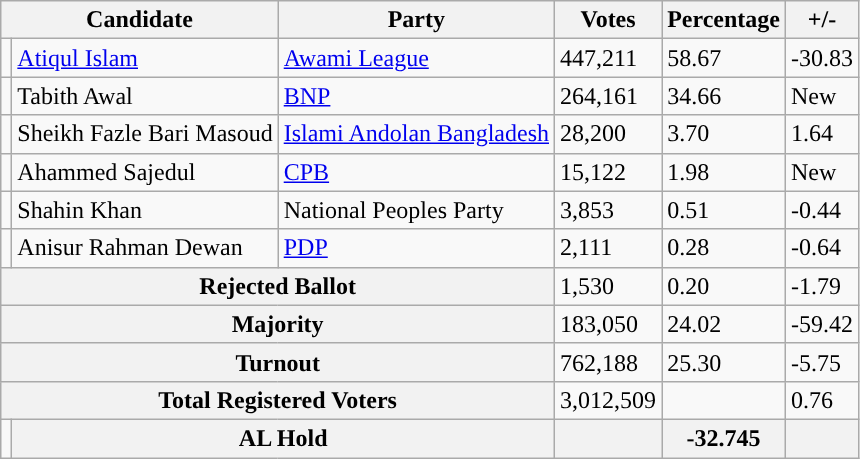<table class="wikitable">
<tr>
<th colspan=2>Candidate</th>
<th>Party</th>
<th>Votes</th>
<th>Percentage</th>
<th>+/-</th>
</tr>
<tr>
<td style="background-color:"></td>
<td><a href='#'>Atiqul Islam</a></td>
<td><a href='#'>Awami League</a></td>
<td>447,211</td>
<td>58.67</td>
<td>-30.83</td>
</tr>
<tr>
<td style="background-color:"></td>
<td>Tabith Awal</td>
<td><a href='#'>BNP</a></td>
<td>264,161</td>
<td>34.66</td>
<td>New</td>
</tr>
<tr>
<td style="background-color:"></td>
<td>Sheikh Fazle Bari Masoud</td>
<td><a href='#'>Islami Andolan Bangladesh</a></td>
<td>28,200</td>
<td>3.70</td>
<td>1.64</td>
</tr>
<tr>
<td style="background-color:"></td>
<td>Ahammed Sajedul</td>
<td><a href='#'>CPB</a></td>
<td>15,122</td>
<td>1.98</td>
<td>New</td>
</tr>
<tr>
<td style="background-color:"></td>
<td>Shahin Khan</td>
<td>National Peoples Party</td>
<td>3,853</td>
<td>0.51</td>
<td>-0.44</td>
</tr>
<tr>
<td style="background-color:"></td>
<td>Anisur Rahman Dewan</td>
<td><a href='#'>PDP</a></td>
<td>2,111</td>
<td>0.28</td>
<td>-0.64</td>
</tr>
<tr>
<th colspan=3>Rejected Ballot</th>
<td>1,530</td>
<td>0.20</td>
<td>-1.79</td>
</tr>
<tr>
<th colspan=3>Majority</th>
<td>183,050</td>
<td>24.02</td>
<td>-59.42</td>
</tr>
<tr>
<th colspan=3>Turnout</th>
<td>762,188</td>
<td>25.30</td>
<td>-5.75</td>
</tr>
<tr>
<th colspan=3>Total Registered Voters</th>
<td>3,012,509</td>
<td></td>
<td> 0.76</td>
</tr>
<tr>
<td style="background-color:"></td>
<th align=left colspan=2>AL Hold</th>
<th></th>
<th align=left>-32.745</th>
<th></th>
</tr>
</table>
